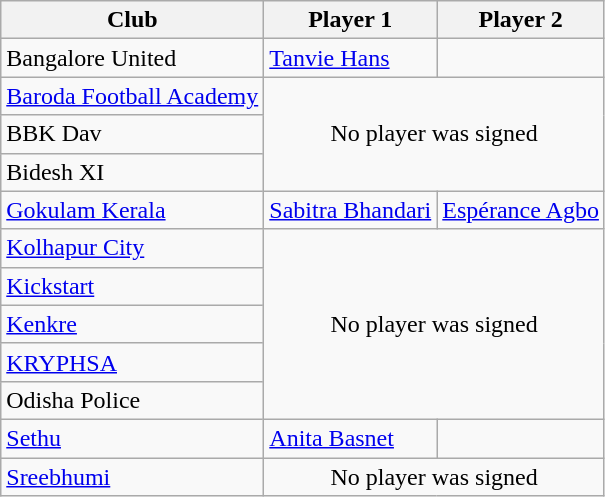<table class="sortable wikitable" style="text-align: left; font-size:100%">
<tr>
<th style="text-align:center;">Club</th>
<th style="text-align:center;">Player 1</th>
<th style="text-align:center;">Player 2</th>
</tr>
<tr>
<td>Bangalore United</td>
<td> <a href='#'>Tanvie Hans</a></td>
<td></td>
</tr>
<tr>
<td><a href='#'>Baroda Football Academy</a></td>
<td rowspan="3" colspan="2" style="text-align:center;">No player was signed</td>
</tr>
<tr>
<td>BBK Dav</td>
</tr>
<tr>
<td>Bidesh XI</td>
</tr>
<tr>
<td><a href='#'>Gokulam Kerala</a></td>
<td> <a href='#'>Sabitra Bhandari</a></td>
<td> <a href='#'>Espérance Agbo</a></td>
</tr>
<tr>
<td><a href='#'>Kolhapur City</a></td>
<td rowspan="5" colspan="2" style="text-align:center;">No player was signed</td>
</tr>
<tr>
<td><a href='#'>Kickstart</a></td>
</tr>
<tr>
<td><a href='#'>Kenkre</a></td>
</tr>
<tr>
<td><a href='#'>KRYPHSA</a></td>
</tr>
<tr>
<td>Odisha Police</td>
</tr>
<tr>
<td><a href='#'>Sethu</a></td>
<td> <a href='#'>Anita Basnet</a></td>
<td></td>
</tr>
<tr>
<td><a href='#'>Sreebhumi</a></td>
<td colspan="2" style="text-align:center;">No player was signed</td>
</tr>
</table>
